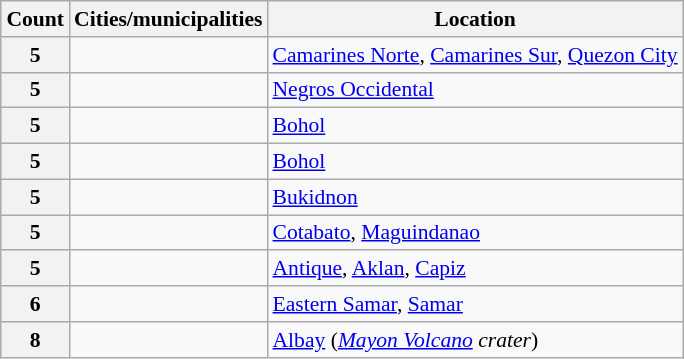<table class="wikitable" style="font-size:90%;margin:auto;">
<tr>
<th>Count</th>
<th scope="col">Cities/municipalities</th>
<th scope="col">Location</th>
</tr>
<tr>
<th scope="row">5</th>
<td></td>
<td><a href='#'>Camarines Norte</a>, <a href='#'>Camarines Sur</a>, <a href='#'>Quezon City</a></td>
</tr>
<tr>
<th scope="row">5</th>
<td></td>
<td><a href='#'>Negros Occidental</a></td>
</tr>
<tr>
<th scope="row">5</th>
<td></td>
<td><a href='#'>Bohol</a></td>
</tr>
<tr>
<th scope="row">5</th>
<td></td>
<td><a href='#'>Bohol</a></td>
</tr>
<tr>
<th scope="row">5</th>
<td></td>
<td><a href='#'>Bukidnon</a></td>
</tr>
<tr>
<th scope="row">5</th>
<td></td>
<td><a href='#'>Cotabato</a>, <a href='#'>Maguindanao</a></td>
</tr>
<tr>
<th scope="row">5</th>
<td></td>
<td><a href='#'>Antique</a>, <a href='#'>Aklan</a>, <a href='#'>Capiz</a></td>
</tr>
<tr>
<th scope="row">6</th>
<td></td>
<td><a href='#'>Eastern Samar</a>, <a href='#'>Samar</a></td>
</tr>
<tr>
<th scope="row">8</th>
<td></td>
<td><a href='#'>Albay</a> (<em><a href='#'>Mayon Volcano</a> crater</em>)</td>
</tr>
</table>
